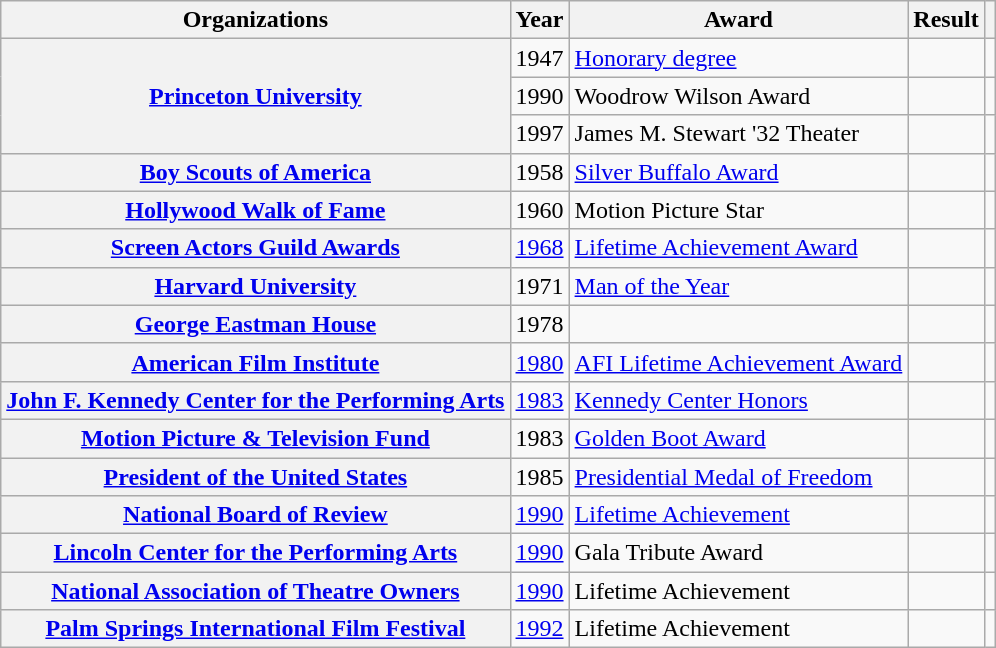<table class= "wikitable plainrowheaders sortable">
<tr>
<th>Organizations</th>
<th scope="col">Year</th>
<th scope="col">Award</th>
<th scope="col">Result</th>
<th scope="col" class="unsortable"></th>
</tr>
<tr>
<th scope="row" rowspan="3"><a href='#'>Princeton University</a></th>
<td style="text-align:center;">1947</td>
<td><a href='#'>Honorary degree</a></td>
<td></td>
<td style="text-align:center;"></td>
</tr>
<tr>
<td style="text-align:center;">1990</td>
<td>Woodrow Wilson Award</td>
<td></td>
<td style="text-align:center;"></td>
</tr>
<tr>
<td style="text-align:center;">1997</td>
<td>James M. Stewart '32 Theater</td>
<td></td>
<td style="text-align:center;"></td>
</tr>
<tr>
<th scope="row" rowspan="1"><a href='#'>Boy Scouts of America</a></th>
<td style="text-align:center;">1958</td>
<td><a href='#'>Silver Buffalo Award</a></td>
<td></td>
<td style="text-align:center;"></td>
</tr>
<tr>
<th scope="row" rowspan="1"><a href='#'>Hollywood Walk of Fame</a></th>
<td style="text-align:center;">1960</td>
<td>Motion Picture Star</td>
<td></td>
<td style="text-align:center;"></td>
</tr>
<tr>
<th scope="row" rowspan="1"><a href='#'>Screen Actors Guild Awards</a></th>
<td style="text-align:center;"><a href='#'>1968</a></td>
<td><a href='#'>Lifetime Achievement Award</a></td>
<td></td>
<td align="center"></td>
</tr>
<tr>
<th scope="row" rowspan="1"><a href='#'>Harvard University</a></th>
<td style="text-align:center;">1971</td>
<td><a href='#'>Man of the Year</a></td>
<td></td>
<td style="text-align:center;"></td>
</tr>
<tr>
<th scope="row" rowspan="1"><a href='#'>George Eastman House</a></th>
<td style="text-align:center;">1978</td>
<td></td>
<td></td>
<td style="text-align:center;"></td>
</tr>
<tr>
<th scope="row" rowspan="1"><a href='#'>American Film Institute</a></th>
<td style="text-align:center;"><a href='#'>1980</a></td>
<td><a href='#'>AFI Lifetime Achievement Award</a></td>
<td></td>
<td align="center"></td>
</tr>
<tr>
<th scope="row" rowspan="1"><a href='#'>John F. Kennedy Center for the Performing Arts</a></th>
<td style="text-align:center;"><a href='#'>1983</a></td>
<td><a href='#'>Kennedy Center Honors</a></td>
<td></td>
<td align="center"></td>
</tr>
<tr>
<th scope="row" rowspan="1"><a href='#'>Motion Picture & Television Fund</a></th>
<td style="text-align:center;">1983</td>
<td><a href='#'>Golden Boot Award</a></td>
<td></td>
<td style="text-align:center;"></td>
</tr>
<tr>
<th scope="row" rowspan="1"><a href='#'>President of the United States</a></th>
<td style="text-align:center;">1985</td>
<td><a href='#'>Presidential Medal of Freedom</a></td>
<td></td>
<td style="text-align:center;"></td>
</tr>
<tr>
<th scope="row" rowspan="1"><a href='#'>National Board of Review</a></th>
<td style="text-align:center;"><a href='#'>1990</a></td>
<td><a href='#'>Lifetime Achievement</a></td>
<td></td>
<td align="center"></td>
</tr>
<tr>
<th scope="row" rowspan="1"><a href='#'>Lincoln Center for the Performing Arts</a></th>
<td style="text-align:center;"><a href='#'>1990</a></td>
<td>Gala Tribute Award</td>
<td></td>
<td align="center"></td>
</tr>
<tr>
<th scope="row" rowspan="1"><a href='#'>National Association of Theatre Owners</a></th>
<td style="text-align:center;"><a href='#'>1990</a></td>
<td>Lifetime Achievement</td>
<td></td>
<td align="center"></td>
</tr>
<tr>
<th scope="row" rowspan="1"><a href='#'>Palm Springs International Film Festival</a></th>
<td style="text-align:center;"><a href='#'>1992</a></td>
<td>Lifetime Achievement</td>
<td></td>
<td style="text-align:center;"></td>
</tr>
</table>
